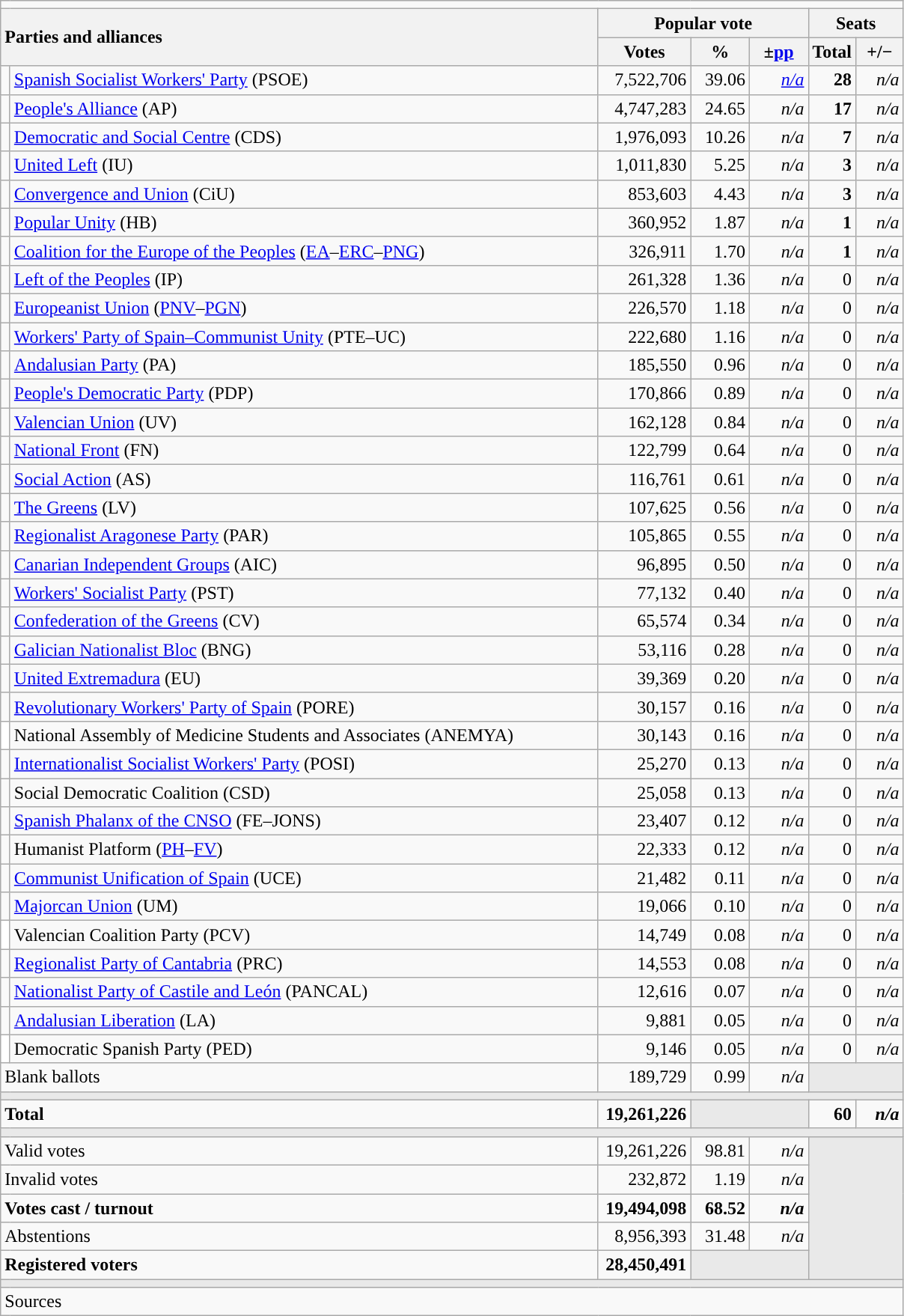<table class="wikitable" style="text-align:right;">
<tr>
<td colspan="7"></td>
</tr>
<tr>
<th style="text-align:left;" rowspan="2" colspan="2" width="525">Parties and alliances</th>
<th colspan="3">Popular vote</th>
<th colspan="2">Seats</th>
</tr>
<tr>
<th width="75">Votes</th>
<th width="45">%</th>
<th width="45">±<a href='#'>pp</a></th>
<th width="35">Total</th>
<th width="35">+/−</th>
</tr>
<tr>
<td width="1" style="color:inherit;background:"></td>
<td align="left"><a href='#'>Spanish Socialist Workers' Party</a> (PSOE)</td>
<td>7,522,706</td>
<td>39.06</td>
<td><em><a href='#'>n/a</a></em></td>
<td><strong>28</strong></td>
<td><em>n/a</em></td>
</tr>
<tr>
<td style="color:inherit;background:"></td>
<td align="left"><a href='#'>People's Alliance</a> (AP)</td>
<td>4,747,283</td>
<td>24.65</td>
<td><em>n/a</em></td>
<td><strong>17</strong></td>
<td><em>n/a</em></td>
</tr>
<tr>
<td style="color:inherit;background:"></td>
<td align="left"><a href='#'>Democratic and Social Centre</a> (CDS)</td>
<td>1,976,093</td>
<td>10.26</td>
<td><em>n/a</em></td>
<td><strong>7</strong></td>
<td><em>n/a</em></td>
</tr>
<tr>
<td style="color:inherit;background:"></td>
<td align="left"><a href='#'>United Left</a> (IU)</td>
<td>1,011,830</td>
<td>5.25</td>
<td><em>n/a</em></td>
<td><strong>3</strong></td>
<td><em>n/a</em></td>
</tr>
<tr>
<td style="color:inherit;background:"></td>
<td align="left"><a href='#'>Convergence and Union</a> (CiU)</td>
<td>853,603</td>
<td>4.43</td>
<td><em>n/a</em></td>
<td><strong>3</strong></td>
<td><em>n/a</em></td>
</tr>
<tr>
<td style="color:inherit;background:"></td>
<td align="left"><a href='#'>Popular Unity</a> (HB)</td>
<td>360,952</td>
<td>1.87</td>
<td><em>n/a</em></td>
<td><strong>1</strong></td>
<td><em>n/a</em></td>
</tr>
<tr>
<td style="color:inherit;background:"></td>
<td align="left"><a href='#'>Coalition for the Europe of the Peoples</a> (<a href='#'>EA</a>–<a href='#'>ERC</a>–<a href='#'>PNG</a>)</td>
<td>326,911</td>
<td>1.70</td>
<td><em>n/a</em></td>
<td><strong>1</strong></td>
<td><em>n/a</em></td>
</tr>
<tr>
<td style="color:inherit;background:"></td>
<td align="left"><a href='#'>Left of the Peoples</a> (IP)</td>
<td>261,328</td>
<td>1.36</td>
<td><em>n/a</em></td>
<td>0</td>
<td><em>n/a</em></td>
</tr>
<tr>
<td style="color:inherit;background:"></td>
<td align="left"><a href='#'>Europeanist Union</a> (<a href='#'>PNV</a>–<a href='#'>PGN</a>)</td>
<td>226,570</td>
<td>1.18</td>
<td><em>n/a</em></td>
<td>0</td>
<td><em>n/a</em></td>
</tr>
<tr>
<td style="color:inherit;background:"></td>
<td align="left"><a href='#'>Workers' Party of Spain–Communist Unity</a> (PTE–UC)</td>
<td>222,680</td>
<td>1.16</td>
<td><em>n/a</em></td>
<td>0</td>
<td><em>n/a</em></td>
</tr>
<tr>
<td style="color:inherit;background:"></td>
<td align="left"><a href='#'>Andalusian Party</a> (PA)</td>
<td>185,550</td>
<td>0.96</td>
<td><em>n/a</em></td>
<td>0</td>
<td><em>n/a</em></td>
</tr>
<tr>
<td style="color:inherit;background:"></td>
<td align="left"><a href='#'>People's Democratic Party</a> (PDP)</td>
<td>170,866</td>
<td>0.89</td>
<td><em>n/a</em></td>
<td>0</td>
<td><em>n/a</em></td>
</tr>
<tr>
<td style="color:inherit;background:"></td>
<td align="left"><a href='#'>Valencian Union</a> (UV)</td>
<td>162,128</td>
<td>0.84</td>
<td><em>n/a</em></td>
<td>0</td>
<td><em>n/a</em></td>
</tr>
<tr>
<td style="color:inherit;background:"></td>
<td align="left"><a href='#'>National Front</a> (FN)</td>
<td>122,799</td>
<td>0.64</td>
<td><em>n/a</em></td>
<td>0</td>
<td><em>n/a</em></td>
</tr>
<tr>
<td style="color:inherit;background:"></td>
<td align="left"><a href='#'>Social Action</a> (AS)</td>
<td>116,761</td>
<td>0.61</td>
<td><em>n/a</em></td>
<td>0</td>
<td><em>n/a</em></td>
</tr>
<tr>
<td style="color:inherit;background:"></td>
<td align="left"><a href='#'>The Greens</a> (LV)</td>
<td>107,625</td>
<td>0.56</td>
<td><em>n/a</em></td>
<td>0</td>
<td><em>n/a</em></td>
</tr>
<tr>
<td style="color:inherit;background:"></td>
<td align="left"><a href='#'>Regionalist Aragonese Party</a> (PAR)</td>
<td>105,865</td>
<td>0.55</td>
<td><em>n/a</em></td>
<td>0</td>
<td><em>n/a</em></td>
</tr>
<tr>
<td style="color:inherit;background:"></td>
<td align="left"><a href='#'>Canarian Independent Groups</a> (AIC)</td>
<td>96,895</td>
<td>0.50</td>
<td><em>n/a</em></td>
<td>0</td>
<td><em>n/a</em></td>
</tr>
<tr>
<td style="color:inherit;background:"></td>
<td align="left"><a href='#'>Workers' Socialist Party</a> (PST)</td>
<td>77,132</td>
<td>0.40</td>
<td><em>n/a</em></td>
<td>0</td>
<td><em>n/a</em></td>
</tr>
<tr>
<td style="color:inherit;background:"></td>
<td align="left"><a href='#'>Confederation of the Greens</a> (CV)</td>
<td>65,574</td>
<td>0.34</td>
<td><em>n/a</em></td>
<td>0</td>
<td><em>n/a</em></td>
</tr>
<tr>
<td style="color:inherit;background:"></td>
<td align="left"><a href='#'>Galician Nationalist Bloc</a> (BNG)</td>
<td>53,116</td>
<td>0.28</td>
<td><em>n/a</em></td>
<td>0</td>
<td><em>n/a</em></td>
</tr>
<tr>
<td style="color:inherit;background:"></td>
<td align="left"><a href='#'>United Extremadura</a> (EU)</td>
<td>39,369</td>
<td>0.20</td>
<td><em>n/a</em></td>
<td>0</td>
<td><em>n/a</em></td>
</tr>
<tr>
<td style="color:inherit;background:"></td>
<td align="left"><a href='#'>Revolutionary Workers' Party of Spain</a> (PORE)</td>
<td>30,157</td>
<td>0.16</td>
<td><em>n/a</em></td>
<td>0</td>
<td><em>n/a</em></td>
</tr>
<tr>
<td bgcolor="white"></td>
<td align="left">National Assembly of Medicine Students and Associates (ANEMYA)</td>
<td>30,143</td>
<td>0.16</td>
<td><em>n/a</em></td>
<td>0</td>
<td><em>n/a</em></td>
</tr>
<tr>
<td style="color:inherit;background:"></td>
<td align="left"><a href='#'>Internationalist Socialist Workers' Party</a> (POSI)</td>
<td>25,270</td>
<td>0.13</td>
<td><em>n/a</em></td>
<td>0</td>
<td><em>n/a</em></td>
</tr>
<tr>
<td style="color:inherit;background:"></td>
<td align="left">Social Democratic Coalition (CSD)</td>
<td>25,058</td>
<td>0.13</td>
<td><em>n/a</em></td>
<td>0</td>
<td><em>n/a</em></td>
</tr>
<tr>
<td style="color:inherit;background:"></td>
<td align="left"><a href='#'>Spanish Phalanx of the CNSO</a> (FE–JONS)</td>
<td>23,407</td>
<td>0.12</td>
<td><em>n/a</em></td>
<td>0</td>
<td><em>n/a</em></td>
</tr>
<tr>
<td style="color:inherit;background:"></td>
<td align="left">Humanist Platform (<a href='#'>PH</a>–<a href='#'>FV</a>)</td>
<td>22,333</td>
<td>0.12</td>
<td><em>n/a</em></td>
<td>0</td>
<td><em>n/a</em></td>
</tr>
<tr>
<td style="color:inherit;background:"></td>
<td align="left"><a href='#'>Communist Unification of Spain</a> (UCE)</td>
<td>21,482</td>
<td>0.11</td>
<td><em>n/a</em></td>
<td>0</td>
<td><em>n/a</em></td>
</tr>
<tr>
<td style="color:inherit;background:"></td>
<td align="left"><a href='#'>Majorcan Union</a> (UM)</td>
<td>19,066</td>
<td>0.10</td>
<td><em>n/a</em></td>
<td>0</td>
<td><em>n/a</em></td>
</tr>
<tr>
<td bgcolor="white"></td>
<td align="left">Valencian Coalition Party (PCV)</td>
<td>14,749</td>
<td>0.08</td>
<td><em>n/a</em></td>
<td>0</td>
<td><em>n/a</em></td>
</tr>
<tr>
<td style="color:inherit;background:"></td>
<td align="left"><a href='#'>Regionalist Party of Cantabria</a> (PRC)</td>
<td>14,553</td>
<td>0.08</td>
<td><em>n/a</em></td>
<td>0</td>
<td><em>n/a</em></td>
</tr>
<tr>
<td style="color:inherit;background:"></td>
<td align="left"><a href='#'>Nationalist Party of Castile and León</a> (PANCAL)</td>
<td>12,616</td>
<td>0.07</td>
<td><em>n/a</em></td>
<td>0</td>
<td><em>n/a</em></td>
</tr>
<tr>
<td style="color:inherit;background:"></td>
<td align="left"><a href='#'>Andalusian Liberation</a> (LA)</td>
<td>9,881</td>
<td>0.05</td>
<td><em>n/a</em></td>
<td>0</td>
<td><em>n/a</em></td>
</tr>
<tr>
<td bgcolor="white"></td>
<td align="left">Democratic Spanish Party (PED)</td>
<td>9,146</td>
<td>0.05</td>
<td><em>n/a</em></td>
<td>0</td>
<td><em>n/a</em></td>
</tr>
<tr>
<td align="left" colspan="2">Blank ballots</td>
<td>189,729</td>
<td>0.99</td>
<td><em>n/a</em></td>
<td bgcolor="#E9E9E9" colspan="2"></td>
</tr>
<tr>
<td colspan="7" bgcolor="#E9E9E9"></td>
</tr>
<tr style="font-weight:bold;">
<td align="left" colspan="2">Total</td>
<td>19,261,226</td>
<td bgcolor="#E9E9E9" colspan="2"></td>
<td>60</td>
<td><em>n/a</em></td>
</tr>
<tr>
<td colspan="7" bgcolor="#E9E9E9"></td>
</tr>
<tr>
<td align="left" colspan="2">Valid votes</td>
<td>19,261,226</td>
<td>98.81</td>
<td><em>n/a</em></td>
<td bgcolor="#E9E9E9" colspan="2" rowspan="5"></td>
</tr>
<tr>
<td align="left" colspan="2">Invalid votes</td>
<td>232,872</td>
<td>1.19</td>
<td><em>n/a</em></td>
</tr>
<tr style="font-weight:bold;">
<td align="left" colspan="2">Votes cast / turnout</td>
<td>19,494,098</td>
<td>68.52</td>
<td><em>n/a</em></td>
</tr>
<tr>
<td align="left" colspan="2">Abstentions</td>
<td>8,956,393</td>
<td>31.48</td>
<td><em>n/a</em></td>
</tr>
<tr style="font-weight:bold;">
<td align="left" colspan="2">Registered voters</td>
<td>28,450,491</td>
<td bgcolor="#E9E9E9" colspan="2"></td>
</tr>
<tr>
<td colspan="7" bgcolor="#E9E9E9"></td>
</tr>
<tr>
<td align="left" colspan="7">Sources</td>
</tr>
</table>
